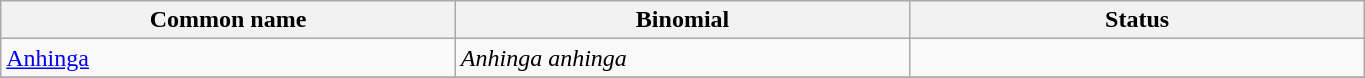<table width=72% class="wikitable">
<tr>
<th width=24%>Common name</th>
<th width=24%>Binomial</th>
<th width=24%>Status</th>
</tr>
<tr>
<td><a href='#'>Anhinga</a></td>
<td><em>Anhinga anhinga</em></td>
<td></td>
</tr>
<tr>
</tr>
</table>
